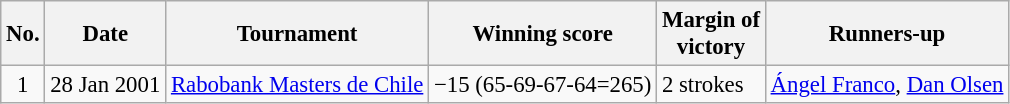<table class="wikitable" style="font-size:95%;">
<tr>
<th>No.</th>
<th>Date</th>
<th>Tournament</th>
<th>Winning score</th>
<th>Margin of<br>victory</th>
<th>Runners-up</th>
</tr>
<tr>
<td align=center>1</td>
<td align=right>28 Jan 2001</td>
<td><a href='#'>Rabobank Masters de Chile</a></td>
<td>−15 (65-69-67-64=265)</td>
<td>2 strokes</td>
<td> <a href='#'>Ángel Franco</a>,  <a href='#'>Dan Olsen</a></td>
</tr>
</table>
